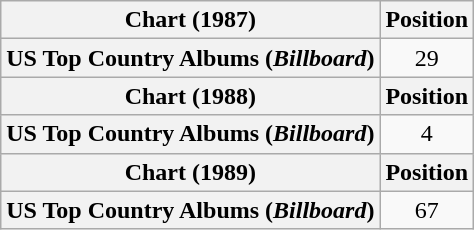<table class="wikitable plainrowheaders" style="text-align:center">
<tr>
<th scope="col">Chart (1987)</th>
<th scope="col">Position</th>
</tr>
<tr>
<th scope="row">US Top Country Albums (<em>Billboard</em>)</th>
<td>29</td>
</tr>
<tr>
<th scope="col">Chart (1988)</th>
<th scope="col">Position</th>
</tr>
<tr>
<th scope="row">US Top Country Albums (<em>Billboard</em>)</th>
<td>4</td>
</tr>
<tr>
<th scope="col">Chart (1989)</th>
<th scope="col">Position</th>
</tr>
<tr>
<th scope="row">US Top Country Albums (<em>Billboard</em>)</th>
<td>67</td>
</tr>
</table>
